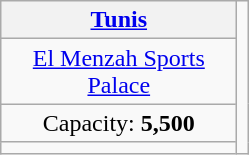<table class="wikitable" style="text-align:center" align=center>
<tr>
<th><a href='#'>Tunis</a></th>
<td rowspan=6></td>
</tr>
<tr>
<td width=150px><a href='#'>El Menzah Sports Palace</a></td>
</tr>
<tr>
<td>Capacity: <strong>5,500</strong></td>
</tr>
<tr>
<td></td>
</tr>
</table>
